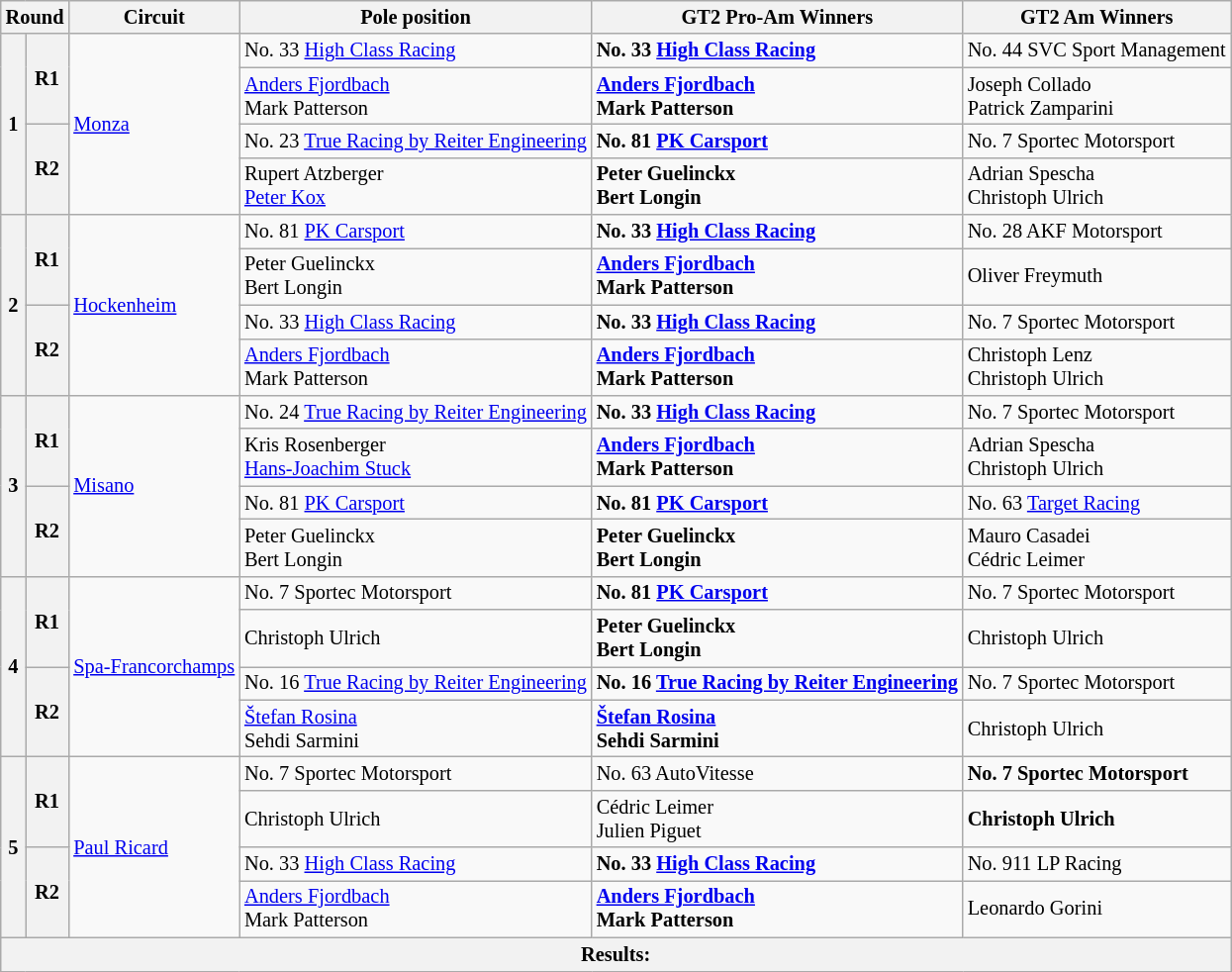<table class="wikitable" style="font-size: 85%;">
<tr>
<th colspan=2>Round</th>
<th>Circuit</th>
<th>Pole position</th>
<th>GT2 Pro-Am Winners</th>
<th>GT2 Am Winners</th>
</tr>
<tr>
<th rowspan=4>1</th>
<th rowspan=2>R1</th>
<td rowspan=4> <a href='#'>Monza</a></td>
<td> No. 33 <a href='#'>High Class Racing</a></td>
<td> <strong>No. 33 <a href='#'>High Class Racing</a></strong></td>
<td> No. 44 SVC Sport Management</td>
</tr>
<tr>
<td> <a href='#'>Anders Fjordbach</a> <br> Mark Patterson</td>
<td> <strong><a href='#'>Anders Fjordbach</a></strong> <br> <strong>Mark Patterson</strong></td>
<td> Joseph Collado <br> Patrick Zamparini</td>
</tr>
<tr>
<th rowspan=2>R2</th>
<td> No. 23 <a href='#'>True Racing by Reiter Engineering</a></td>
<td> <strong>No. 81 <a href='#'>PK Carsport</a></strong></td>
<td> No. 7 Sportec Motorsport</td>
</tr>
<tr>
<td> Rupert Atzberger <br> <a href='#'>Peter Kox</a></td>
<td> <strong>Peter Guelinckx</strong> <br> <strong>Bert Longin</strong></td>
<td> Adrian Spescha <br> Christoph Ulrich</td>
</tr>
<tr>
<th rowspan=4>2</th>
<th rowspan=2>R1</th>
<td rowspan=4> <a href='#'>Hockenheim</a></td>
<td> No. 81 <a href='#'>PK Carsport</a></td>
<td> <strong>No. 33 <a href='#'>High Class Racing</a></strong></td>
<td> No. 28 AKF Motorsport</td>
</tr>
<tr>
<td> Peter Guelinckx <br> Bert Longin</td>
<td> <strong><a href='#'>Anders Fjordbach</a></strong> <br> <strong>Mark Patterson</strong></td>
<td> Oliver Freymuth</td>
</tr>
<tr>
<th rowspan=2>R2</th>
<td> No. 33 <a href='#'>High Class Racing</a></td>
<td> <strong>No. 33 <a href='#'>High Class Racing</a></strong></td>
<td> No. 7 Sportec Motorsport</td>
</tr>
<tr>
<td> <a href='#'>Anders Fjordbach</a> <br> Mark Patterson</td>
<td> <strong><a href='#'>Anders Fjordbach</a></strong> <br> <strong>Mark Patterson</strong></td>
<td> Christoph Lenz <br> Christoph Ulrich</td>
</tr>
<tr>
<th rowspan=4>3</th>
<th rowspan=2>R1</th>
<td rowspan=4> <a href='#'>Misano</a></td>
<td> No. 24 <a href='#'>True Racing by Reiter Engineering</a></td>
<td> <strong>No. 33 <a href='#'>High Class Racing</a></strong></td>
<td> No. 7 Sportec Motorsport</td>
</tr>
<tr>
<td> Kris Rosenberger<br> <a href='#'>Hans-Joachim Stuck</a></td>
<td> <strong><a href='#'>Anders Fjordbach</a></strong> <br> <strong>Mark Patterson</strong></td>
<td> Adrian Spescha <br> Christoph Ulrich</td>
</tr>
<tr>
<th rowspan=2>R2</th>
<td> No. 81 <a href='#'>PK Carsport</a></td>
<td><strong> No. 81 <a href='#'>PK Carsport</a></strong></td>
<td> No. 63 <a href='#'>Target Racing</a></td>
</tr>
<tr>
<td> Peter Guelinckx<br> Bert Longin</td>
<td><strong> Peter Guelinckx<br> Bert Longin</strong></td>
<td> Mauro Casadei<br> Cédric Leimer</td>
</tr>
<tr>
<th rowspan=4>4</th>
<th rowspan=2>R1</th>
<td rowspan=4> <a href='#'>Spa-Francorchamps</a></td>
<td> No. 7 Sportec Motorsport</td>
<td><strong> No. 81 <a href='#'>PK Carsport</a></strong></td>
<td> No. 7 Sportec Motorsport</td>
</tr>
<tr>
<td> Christoph Ulrich</td>
<td><strong> Peter Guelinckx<br> Bert Longin</strong></td>
<td> Christoph Ulrich</td>
</tr>
<tr>
<th rowspan=2>R2</th>
<td> No. 16 <a href='#'>True Racing by Reiter Engineering</a></td>
<td><strong> No. 16 <a href='#'>True Racing by Reiter Engineering</a></strong></td>
<td> No. 7 Sportec Motorsport</td>
</tr>
<tr>
<td> <a href='#'>Štefan Rosina</a><br> Sehdi Sarmini</td>
<td><strong> <a href='#'>Štefan Rosina</a><br> Sehdi Sarmini</strong></td>
<td> Christoph Ulrich</td>
</tr>
<tr>
<th rowspan=4>5</th>
<th rowspan=2>R1</th>
<td rowspan=4> <a href='#'>Paul Ricard</a></td>
<td> No. 7 Sportec Motorsport</td>
<td> No. 63 AutoVitesse</td>
<td><strong> No. 7 Sportec Motorsport</strong></td>
</tr>
<tr>
<td> Christoph Ulrich</td>
<td> Cédric Leimer<br> Julien Piguet</td>
<td><strong> Christoph Ulrich</strong></td>
</tr>
<tr>
<th rowspan=2>R2</th>
<td> No. 33 <a href='#'>High Class Racing</a></td>
<td><strong> No. 33 <a href='#'>High Class Racing</a></strong></td>
<td> No. 911 LP Racing</td>
</tr>
<tr>
<td> <a href='#'>Anders Fjordbach</a> <br> Mark Patterson</td>
<td><strong> <a href='#'>Anders Fjordbach</a> <br> Mark Patterson</strong></td>
<td> Leonardo Gorini</td>
</tr>
<tr>
<th colspan=6>Results:</th>
</tr>
</table>
